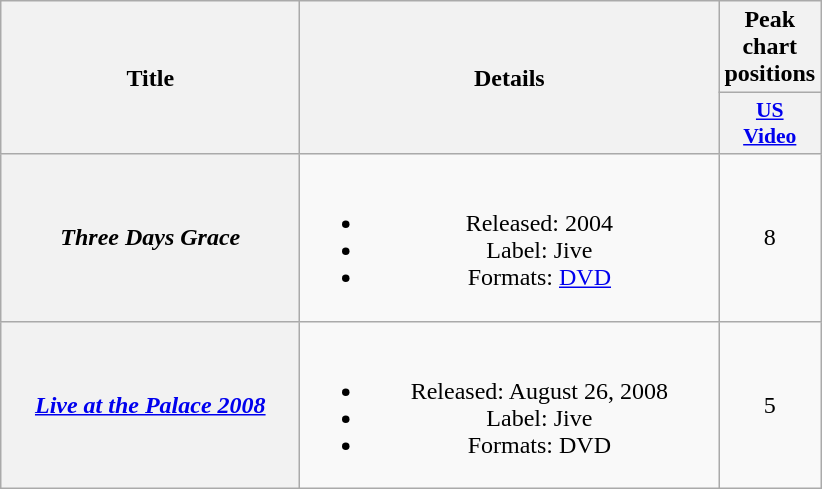<table class="wikitable plainrowheaders" style="text-align:center;" border="1">
<tr>
<th scope="col" rowspan="2" style="width:12em;">Title</th>
<th scope="col" rowspan="2" style="width:17em;">Details</th>
<th scope="col">Peak chart positions</th>
</tr>
<tr>
<th scope="col" style="width:3.5em;font-size:90%;"><a href='#'>US<br>Video</a><br></th>
</tr>
<tr>
<th scope="row"><em>Three Days Grace</em></th>
<td><br><ul><li>Released: 2004</li><li>Label: Jive</li><li>Formats: <a href='#'>DVD</a></li></ul></td>
<td>8</td>
</tr>
<tr>
<th scope="row"><em><a href='#'>Live at the Palace 2008</a></em></th>
<td><br><ul><li>Released: August 26, 2008</li><li>Label: Jive</li><li>Formats: DVD</li></ul></td>
<td>5</td>
</tr>
</table>
